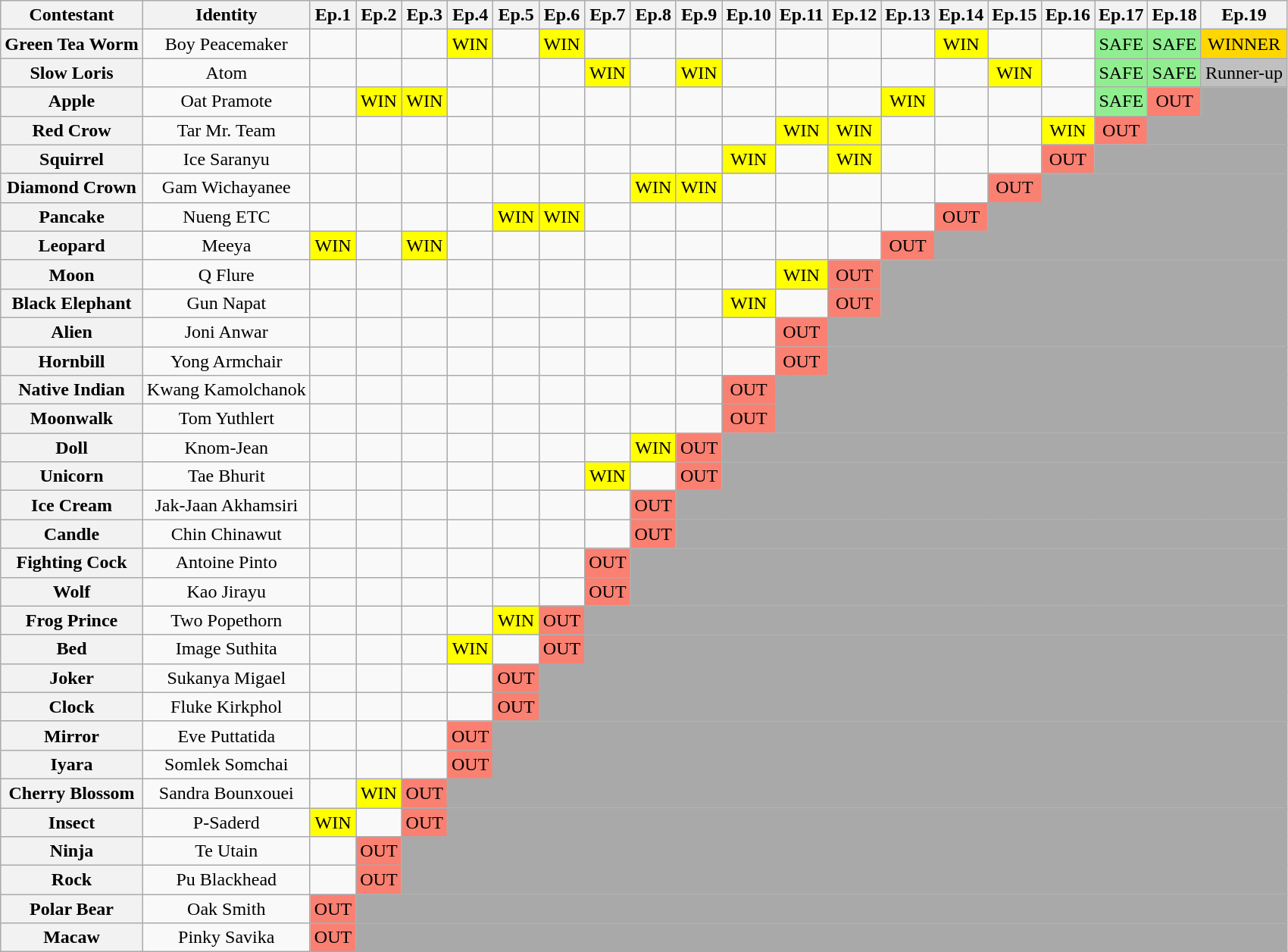<table class=wikitable style="text-align:center">
<tr>
<th>Contestant</th>
<th>Identity</th>
<th>Ep.1</th>
<th>Ep.2</th>
<th>Ep.3</th>
<th>Ep.4</th>
<th>Ep.5</th>
<th>Ep.6</th>
<th>Ep.7</th>
<th>Ep.8</th>
<th>Ep.9</th>
<th>Ep.10</th>
<th>Ep.11</th>
<th>Ep.12</th>
<th>Ep.13</th>
<th>Ep.14</th>
<th>Ep.15</th>
<th>Ep.16</th>
<th>Ep.17</th>
<th>Ep.18</th>
<th>Ep.19</th>
</tr>
<tr>
<th>Green Tea Worm</th>
<td>Boy Peacemaker</td>
<td></td>
<td></td>
<td></td>
<td bgcolor="yellow">WIN</td>
<td></td>
<td bgcolor="yellow">WIN</td>
<td></td>
<td></td>
<td></td>
<td></td>
<td></td>
<td></td>
<td></td>
<td bgcolor="yellow">WIN</td>
<td></td>
<td></td>
<td bgcolor="lightgreen">SAFE</td>
<td bgcolor=lightgreen>SAFE</td>
<td bgcolor=gold>WINNER</td>
</tr>
<tr>
<th>Slow Loris</th>
<td>Atom</td>
<td></td>
<td></td>
<td></td>
<td></td>
<td></td>
<td></td>
<td bgcolor="yellow">WIN</td>
<td></td>
<td bgcolor="yellow">WIN</td>
<td></td>
<td></td>
<td></td>
<td></td>
<td></td>
<td bgcolor="yellow">WIN</td>
<td></td>
<td bgcolor="lightgreen">SAFE</td>
<td bgcolor=lightgreen>SAFE</td>
<td bgcolor=silver>Runner-up</td>
</tr>
<tr>
<th>Apple</th>
<td>Oat Pramote</td>
<td></td>
<td bgcolor=yellow>WIN</td>
<td bgcolor=yellow>WIN</td>
<td></td>
<td></td>
<td></td>
<td></td>
<td></td>
<td></td>
<td></td>
<td></td>
<td></td>
<td bgcolor=yellow>WIN</td>
<td></td>
<td></td>
<td></td>
<td bgcolor=lightgreen>SAFE</td>
<td bgcolor=salmon>OUT</td>
<td bgcolor=darkgrey colspan=1></td>
</tr>
<tr>
<th>Red Crow</th>
<td>Tar Mr. Team</td>
<td></td>
<td></td>
<td></td>
<td></td>
<td></td>
<td></td>
<td></td>
<td></td>
<td></td>
<td></td>
<td bgcolor="yellow">WIN</td>
<td bgcolor="yellow">WIN</td>
<td></td>
<td></td>
<td></td>
<td bgcolor=yellow>WIN</td>
<td bgcolor=salmon>OUT</td>
<td bgcolor=darkgrey colspan=2></td>
</tr>
<tr>
<th>Squirrel</th>
<td>Ice Saranyu</td>
<td></td>
<td></td>
<td></td>
<td></td>
<td></td>
<td></td>
<td></td>
<td></td>
<td></td>
<td bgcolor="yellow">WIN</td>
<td></td>
<td bgcolor="yellow">WIN</td>
<td></td>
<td></td>
<td></td>
<td bgcolor=salmon>OUT</td>
<td bgcolor=darkgrey colspan=3></td>
</tr>
<tr>
<th>Diamond Crown</th>
<td>Gam Wichayanee</td>
<td></td>
<td></td>
<td></td>
<td></td>
<td></td>
<td></td>
<td></td>
<td bgcolor="yellow">WIN</td>
<td bgcolor="yellow">WIN</td>
<td></td>
<td></td>
<td></td>
<td></td>
<td></td>
<td bgcolor=salmon>OUT</td>
<td bgcolor=darkgrey colspan=4></td>
</tr>
<tr>
<th>Pancake</th>
<td>Nueng ETC</td>
<td></td>
<td></td>
<td></td>
<td></td>
<td bgcolor="yellow">WIN</td>
<td bgcolor="yellow">WIN</td>
<td></td>
<td></td>
<td></td>
<td></td>
<td></td>
<td></td>
<td></td>
<td bgcolor=salmon>OUT</td>
<td bgcolor=darkgrey colspan=5></td>
</tr>
<tr>
<th>Leopard</th>
<td>Meeya</td>
<td bgcolor="yellow">WIN</td>
<td></td>
<td bgcolor="yellow">WIN</td>
<td></td>
<td></td>
<td></td>
<td></td>
<td></td>
<td></td>
<td></td>
<td></td>
<td></td>
<td bgcolor=salmon>OUT</td>
<td bgcolor=darkgrey colspan=6></td>
</tr>
<tr>
<th>Moon</th>
<td>Q Flure</td>
<td></td>
<td></td>
<td></td>
<td></td>
<td></td>
<td></td>
<td></td>
<td></td>
<td></td>
<td></td>
<td bgcolor="yellow">WIN</td>
<td bgcolor=salmon>OUT</td>
<td bgcolor=darkgrey colspan=7></td>
</tr>
<tr>
<th>Black Elephant</th>
<td>Gun Napat</td>
<td></td>
<td></td>
<td></td>
<td></td>
<td></td>
<td></td>
<td></td>
<td></td>
<td></td>
<td bgcolor=yellow>WIN</td>
<td></td>
<td bgcolor=salmon>OUT</td>
<td bgcolor=darkgrey colspan=7></td>
</tr>
<tr>
<th>Alien</th>
<td>Joni Anwar</td>
<td></td>
<td></td>
<td></td>
<td></td>
<td></td>
<td></td>
<td></td>
<td></td>
<td></td>
<td></td>
<td bgcolor=salmon>OUT</td>
<td bgcolor=darkgrey colspan=8></td>
</tr>
<tr>
<th>Hornbill</th>
<td>Yong Armchair</td>
<td></td>
<td></td>
<td></td>
<td></td>
<td></td>
<td></td>
<td></td>
<td></td>
<td></td>
<td></td>
<td bgcolor=salmon>OUT</td>
<td bgcolor=darkgrey colspan=8></td>
</tr>
<tr>
<th>Native Indian</th>
<td>Kwang Kamolchanok</td>
<td></td>
<td></td>
<td></td>
<td></td>
<td></td>
<td></td>
<td></td>
<td></td>
<td></td>
<td bgcolor=salmon>OUT</td>
<td bgcolor=darkgrey colspan=9></td>
</tr>
<tr>
<th>Moonwalk</th>
<td>Tom Yuthlert</td>
<td></td>
<td></td>
<td></td>
<td></td>
<td></td>
<td></td>
<td></td>
<td></td>
<td></td>
<td bgcolor=salmon>OUT</td>
<td bgcolor=darkgrey colspan=9></td>
</tr>
<tr>
<th>Doll</th>
<td>Knom-Jean</td>
<td></td>
<td></td>
<td></td>
<td></td>
<td></td>
<td></td>
<td></td>
<td bgcolor=yellow>WIN</td>
<td bgcolor=salmon>OUT</td>
<td bgcolor=darkgrey colspan=10></td>
</tr>
<tr>
<th>Unicorn</th>
<td>Tae Bhurit</td>
<td></td>
<td></td>
<td></td>
<td></td>
<td></td>
<td></td>
<td bgcolor=yellow>WIN</td>
<td></td>
<td bgcolor=salmon>OUT</td>
<td bgcolor=darkgrey colspan=10></td>
</tr>
<tr>
<th>Ice Cream</th>
<td>Jak-Jaan Akhamsiri</td>
<td></td>
<td></td>
<td></td>
<td></td>
<td></td>
<td></td>
<td></td>
<td bgcolor=salmon>OUT</td>
<td bgcolor=darkgrey colspan=11></td>
</tr>
<tr>
<th>Candle</th>
<td>Chin Chinawut</td>
<td></td>
<td></td>
<td></td>
<td></td>
<td></td>
<td></td>
<td></td>
<td bgcolor=salmon>OUT</td>
<td bgcolor=darkgrey colspan=11></td>
</tr>
<tr>
<th>Fighting Cock</th>
<td>Antoine Pinto</td>
<td></td>
<td></td>
<td></td>
<td></td>
<td></td>
<td></td>
<td bgcolor=salmon>OUT</td>
<td bgcolor=darkgrey colspan=12></td>
</tr>
<tr>
<th>Wolf</th>
<td>Kao Jirayu</td>
<td></td>
<td></td>
<td></td>
<td></td>
<td></td>
<td></td>
<td bgcolor=salmon>OUT</td>
<td bgcolor=darkgrey colspan=12></td>
</tr>
<tr>
<th>Frog Prince</th>
<td>Two Popethorn</td>
<td></td>
<td></td>
<td></td>
<td></td>
<td bgcolor="yellow">WIN</td>
<td bgcolor=salmon>OUT</td>
<td bgcolor=darkgrey colspan=13></td>
</tr>
<tr>
<th>Bed</th>
<td>Image Suthita</td>
<td></td>
<td></td>
<td></td>
<td bgcolor=yellow>WIN</td>
<td></td>
<td bgcolor=salmon>OUT</td>
<td bgcolor=darkgrey colspan=13></td>
</tr>
<tr>
<th>Joker</th>
<td>Sukanya Migael</td>
<td></td>
<td></td>
<td></td>
<td></td>
<td bgcolor=salmon>OUT</td>
<td bgcolor=darkgrey colspan=14></td>
</tr>
<tr>
<th>Clock</th>
<td>Fluke Kirkphol</td>
<td></td>
<td></td>
<td></td>
<td></td>
<td bgcolor=salmon>OUT</td>
<td bgcolor=darkgrey colspan=14></td>
</tr>
<tr>
<th>Mirror</th>
<td>Eve Puttatida</td>
<td></td>
<td></td>
<td></td>
<td bgcolor=salmon>OUT</td>
<td bgcolor=darkgrey colspan=15></td>
</tr>
<tr>
<th>Iyara</th>
<td>Somlek Somchai</td>
<td></td>
<td></td>
<td></td>
<td bgcolor=salmon>OUT</td>
<td bgcolor=darkgrey colspan=15></td>
</tr>
<tr>
<th>Cherry Blossom</th>
<td>Sandra Bounxouei</td>
<td></td>
<td bgcolor=yellow>WIN</td>
<td bgcolor=salmon>OUT</td>
<td bgcolor=darkgrey colspan=16></td>
</tr>
<tr>
<th>Insect</th>
<td>P-Saderd</td>
<td bgcolor=yellow>WIN</td>
<td></td>
<td bgcolor=salmon>OUT</td>
<td bgcolor=darkgrey colspan=16></td>
</tr>
<tr>
<th>Ninja</th>
<td>Te Utain</td>
<td></td>
<td bgcolor=salmon>OUT</td>
<td bgcolor=darkgrey colspan=17></td>
</tr>
<tr>
<th>Rock</th>
<td>Pu Blackhead</td>
<td></td>
<td bgcolor=salmon>OUT</td>
<td bgcolor=darkgrey colspan=17></td>
</tr>
<tr>
<th>Polar Bear</th>
<td>Oak Smith</td>
<td bgcolor=salmon>OUT</td>
<td bgcolor=darkgrey colspan=18></td>
</tr>
<tr>
<th>Macaw</th>
<td>Pinky Savika</td>
<td bgcolor=salmon>OUT</td>
<td bgcolor=darkgrey colspan=18></td>
</tr>
</table>
